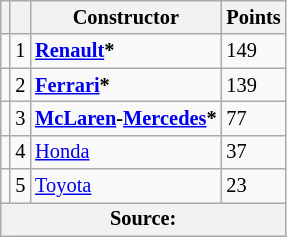<table class="wikitable" style="font-size: 85%;">
<tr>
<th></th>
<th></th>
<th>Constructor</th>
<th>Points</th>
</tr>
<tr>
<td></td>
<td align="center">1</td>
<td> <strong><a href='#'>Renault</a>*</strong></td>
<td>149</td>
</tr>
<tr>
<td></td>
<td align="center">2</td>
<td> <strong><a href='#'>Ferrari</a>*</strong></td>
<td>139</td>
</tr>
<tr>
<td></td>
<td align="center">3</td>
<td> <strong><a href='#'>McLaren</a>-<a href='#'>Mercedes</a>*</strong></td>
<td>77</td>
</tr>
<tr>
<td></td>
<td align="center">4</td>
<td> <a href='#'>Honda</a></td>
<td>37</td>
</tr>
<tr>
<td></td>
<td align="center">5</td>
<td> <a href='#'>Toyota</a></td>
<td>23</td>
</tr>
<tr>
<th colspan=4>Source: </th>
</tr>
</table>
